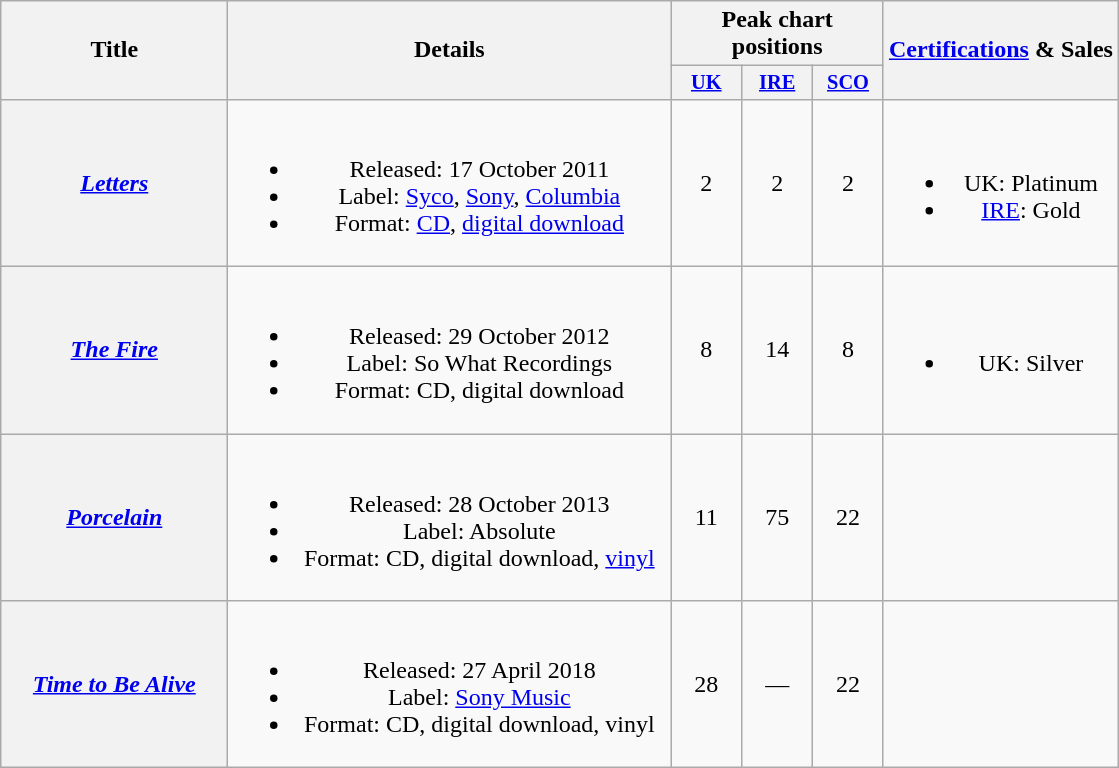<table class="wikitable plainrowheaders" style="text-align:center;">
<tr>
<th scope="col" rowspan="2" style="width:9em;">Title</th>
<th scope="col" rowspan="2" style="width:18em;">Details</th>
<th scope="col" colspan="3">Peak chart positions</th>
<th scope="col" rowspan="2"><a href='#'>Certifications</a> & Sales</th>
</tr>
<tr>
<th scope="col" style="width:3em;font-size:85%;"><a href='#'>UK</a><br></th>
<th scope="col" style="width:3em;font-size:85%;"><a href='#'>IRE</a><br></th>
<th scope="col" style="width:3em;font-size:85%;"><a href='#'>SCO</a><br></th>
</tr>
<tr>
<th scope="row"><em><a href='#'>Letters</a></em></th>
<td><br><ul><li>Released: 17 October 2011</li><li>Label: <a href='#'>Syco</a>, <a href='#'>Sony</a>, <a href='#'>Columbia</a></li><li>Format: <a href='#'>CD</a>, <a href='#'>digital download</a></li></ul></td>
<td>2</td>
<td>2</td>
<td>2</td>
<td><br><ul><li>UK: Platinum</li><li><a href='#'>IRE</a>: Gold</li></ul></td>
</tr>
<tr>
<th scope="row"><em><a href='#'>The Fire</a></em></th>
<td><br><ul><li>Released: 29 October 2012</li><li>Label: So What Recordings</li><li>Format: CD, digital download</li></ul></td>
<td>8</td>
<td>14</td>
<td>8</td>
<td><br><ul><li>UK: Silver</li></ul></td>
</tr>
<tr>
<th scope="row"><em><a href='#'>Porcelain</a></em></th>
<td><br><ul><li>Released: 28 October 2013</li><li>Label: Absolute</li><li>Format: CD, digital download, <a href='#'>vinyl</a></li></ul></td>
<td>11</td>
<td>75</td>
<td>22</td>
<td></td>
</tr>
<tr>
<th scope="row"><em><a href='#'>Time to Be Alive</a></em></th>
<td><br><ul><li>Released: 27 April 2018</li><li>Label: <a href='#'>Sony Music</a></li><li>Format: CD, digital download, vinyl</li></ul></td>
<td>28</td>
<td>—</td>
<td>22</td>
<td></td>
</tr>
</table>
